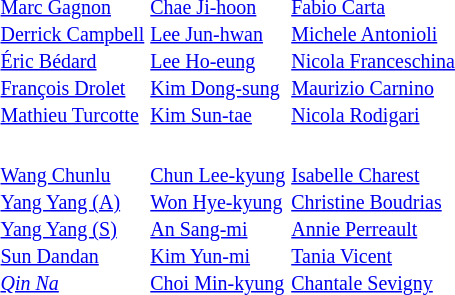<table>
<tr>
<th scope=row style="text-align:left"><br></th>
<td valign="top"><strong></strong><br><small><a href='#'>Marc Gagnon</a><br><a href='#'>Derrick Campbell</a><br><a href='#'>Éric Bédard</a><br><a href='#'>François Drolet</a><br><a href='#'>Mathieu Turcotte</a></small></td>
<td valign="top"><strong></strong><br><small><a href='#'>Chae Ji-hoon</a><br><a href='#'>Lee Jun-hwan</a><br><a href='#'>Lee Ho-eung</a><br><a href='#'>Kim Dong-sung</a><br><a href='#'>Kim Sun-tae</a></small></td>
<td valign="top"><strong></strong><br><small><a href='#'>Fabio Carta</a><br><a href='#'>Michele Antonioli</a><br><a href='#'>Nicola Franceschina</a><br><a href='#'>Maurizio Carnino</a><br><a href='#'>Nicola Rodigari</a></small></td>
</tr>
<tr>
<th scope=row style="text-align:left"><br></th>
<td valign="top"><strong></strong><br><small><a href='#'>Wang Chunlu</a><br><a href='#'>Yang Yang (A)</a><br><a href='#'>Yang Yang (S)</a><br><a href='#'>Sun Dandan</a><br><em><a href='#'>Qin Na</a></em></small></td>
<td valign="top"><strong></strong><br><small><a href='#'>Chun Lee-kyung</a><br><a href='#'>Won Hye-kyung</a><br><a href='#'>An Sang-mi</a><br><a href='#'>Kim Yun-mi</a><br><a href='#'>Choi Min-kyung</a></small></td>
<td valign="top"><strong></strong><br><small><a href='#'>Isabelle Charest</a><br><a href='#'>Christine Boudrias</a><br><a href='#'>Annie Perreault</a><br><a href='#'>Tania Vicent</a><br><a href='#'>Chantale Sevigny</a></small></td>
</tr>
</table>
